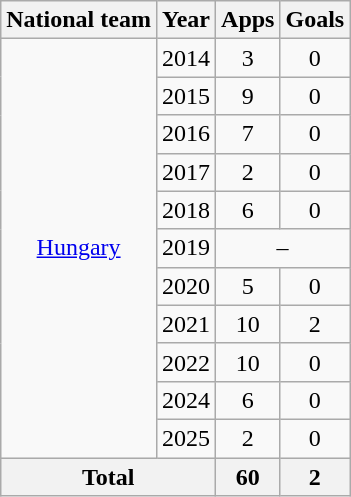<table class="wikitable" style="text-align:center">
<tr>
<th>National team</th>
<th>Year</th>
<th>Apps</th>
<th>Goals</th>
</tr>
<tr>
<td rowspan="11"><a href='#'>Hungary</a></td>
<td>2014</td>
<td>3</td>
<td>0</td>
</tr>
<tr>
<td>2015</td>
<td>9</td>
<td>0</td>
</tr>
<tr>
<td>2016</td>
<td>7</td>
<td>0</td>
</tr>
<tr>
<td>2017</td>
<td>2</td>
<td>0</td>
</tr>
<tr>
<td>2018</td>
<td>6</td>
<td>0</td>
</tr>
<tr>
<td>2019</td>
<td colspan="2">–</td>
</tr>
<tr>
<td>2020</td>
<td>5</td>
<td>0</td>
</tr>
<tr>
<td>2021</td>
<td>10</td>
<td>2</td>
</tr>
<tr>
<td>2022</td>
<td>10</td>
<td>0</td>
</tr>
<tr>
<td>2024</td>
<td>6</td>
<td>0</td>
</tr>
<tr>
<td>2025</td>
<td>2</td>
<td>0</td>
</tr>
<tr>
<th colspan="2">Total</th>
<th>60</th>
<th>2</th>
</tr>
</table>
